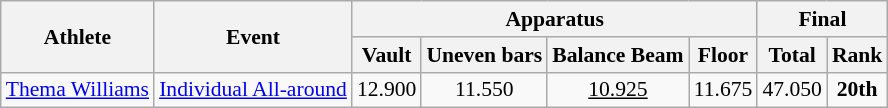<table class="wikitable" style="font-size:90%">
<tr>
<th rowspan="2">Athlete</th>
<th rowspan="2">Event</th>
<th colspan = "4">Apparatus</th>
<th colspan = "2">Final</th>
</tr>
<tr>
<th>Vault</th>
<th>Uneven bars</th>
<th>Balance Beam</th>
<th>Floor</th>
<th>Total</th>
<th>Rank</th>
</tr>
<tr>
<td><a href='#'>Thema Williams</a></td>
<td><a href='#'>Individual All-around</a></td>
<td align=center>12.900</td>
<td align=center>11.550</td>
<td align=center><u>10.925</u></td>
<td align=center>11.675</td>
<td align=center>47.050</td>
<td align=center><strong>20th</strong></td>
</tr>
</table>
